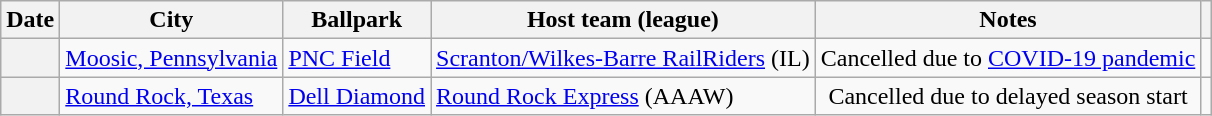<table class="wikitable sortable plainrowheaders" style="text-align:center;">
<tr>
<th scope="col">Date</th>
<th scope="col">City</th>
<th scope="col">Ballpark</th>
<th scope="col">Host team (league)</th>
<th scope="col" class=unsortable>Notes</th>
<th scope="col" class=unsortable></th>
</tr>
<tr>
<th scope="row" style="text-align:center"></th>
<td align=left><a href='#'>Moosic, Pennsylvania</a></td>
<td align=left><a href='#'>PNC Field</a></td>
<td align=left><a href='#'>Scranton/Wilkes-Barre RailRiders</a> (IL)</td>
<td>Cancelled due to <a href='#'>COVID-19 pandemic</a></td>
<td></td>
</tr>
<tr>
<th scope="row" style="text-align:center"></th>
<td align=left><a href='#'>Round Rock, Texas</a></td>
<td align=left><a href='#'>Dell Diamond</a></td>
<td align=left><a href='#'>Round Rock Express</a> (AAAW)</td>
<td>Cancelled due to delayed season start</td>
<td></td>
</tr>
</table>
